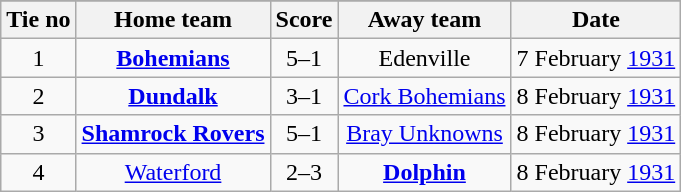<table class="wikitable" style="text-align: center">
<tr>
</tr>
<tr>
<th>Tie no</th>
<th>Home team</th>
<th>Score</th>
<th>Away team</th>
<th>Date</th>
</tr>
<tr>
<td>1</td>
<td><strong><a href='#'>Bohemians</a></strong></td>
<td>5–1</td>
<td>Edenville</td>
<td>7 February <a href='#'>1931</a></td>
</tr>
<tr>
<td>2</td>
<td><strong><a href='#'>Dundalk</a></strong></td>
<td>3–1</td>
<td><a href='#'>Cork Bohemians</a></td>
<td>8 February <a href='#'>1931</a></td>
</tr>
<tr>
<td>3</td>
<td><strong><a href='#'>Shamrock Rovers</a></strong></td>
<td>5–1</td>
<td><a href='#'>Bray Unknowns</a></td>
<td>8 February <a href='#'>1931</a></td>
</tr>
<tr>
<td>4</td>
<td><a href='#'>Waterford</a></td>
<td>2–3</td>
<td><strong><a href='#'>Dolphin</a></strong></td>
<td>8 February <a href='#'>1931</a></td>
</tr>
</table>
